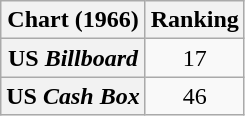<table class="wikitable plainrowheaders sortable">
<tr>
<th scope="col">Chart (1966)</th>
<th scope="col">Ranking</th>
</tr>
<tr>
<th scope="row">US <em>Billboard</em></th>
<td align="center">17</td>
</tr>
<tr>
<th scope="row">US <em>Cash Box</em></th>
<td align="center">46</td>
</tr>
</table>
